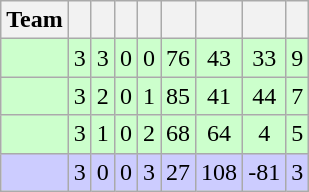<table class="wikitable" style="text-align: center;">
<tr>
<th>Team</th>
<th></th>
<th></th>
<th></th>
<th></th>
<th></th>
<th></th>
<th></th>
<th></th>
</tr>
<tr bgcolor="ccffcc">
<td align="left"></td>
<td>3</td>
<td>3</td>
<td>0</td>
<td>0</td>
<td>76</td>
<td>43</td>
<td>33</td>
<td>9</td>
</tr>
<tr bgcolor="ccffcc">
<td align="left"></td>
<td>3</td>
<td>2</td>
<td>0</td>
<td>1</td>
<td>85</td>
<td>41</td>
<td>44</td>
<td>7</td>
</tr>
<tr bgcolor="ccffcc">
<td align="left"></td>
<td>3</td>
<td>1</td>
<td>0</td>
<td>2</td>
<td>68</td>
<td>64</td>
<td>4</td>
<td>5</td>
</tr>
<tr bgcolor="ccccff">
<td align="left"></td>
<td>3</td>
<td>0</td>
<td>0</td>
<td>3</td>
<td>27</td>
<td>108</td>
<td>-81</td>
<td>3</td>
</tr>
</table>
